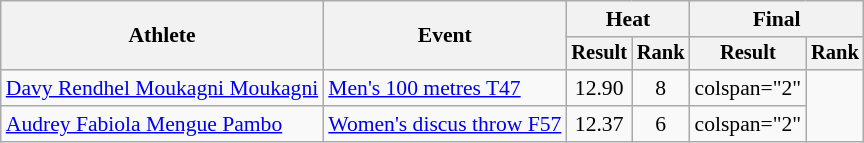<table class="wikitable" style="text-align: center; font-size:90%">
<tr>
<th rowspan="2">Athlete</th>
<th rowspan="2">Event</th>
<th colspan="2">Heat</th>
<th colspan="2">Final</th>
</tr>
<tr style="font-size:95%">
<th>Result</th>
<th>Rank</th>
<th>Result</th>
<th>Rank</th>
</tr>
<tr>
<td align=left><a href='#'>Davy Rendhel Moukagni Moukagni</a></td>
<td align=left><a href='#'>Men's 100 metres T47</a></td>
<td>12.90</td>
<td>8</td>
<td>colspan="2" </td>
</tr>
<tr>
<td align=left><a href='#'>Audrey Fabiola Mengue Pambo</a></td>
<td align=left><a href='#'>Women's discus throw F57</a></td>
<td>12.37</td>
<td>6</td>
<td>colspan="2" </td>
</tr>
</table>
